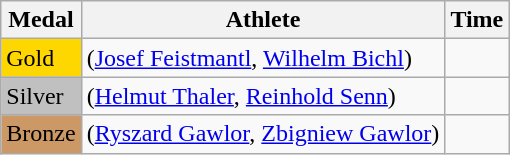<table class="wikitable">
<tr>
<th>Medal</th>
<th>Athlete</th>
<th>Time</th>
</tr>
<tr>
<td bgcolor="gold">Gold</td>
<td> (<a href='#'>Josef Feistmantl</a>, <a href='#'>Wilhelm Bichl</a>)</td>
<td></td>
</tr>
<tr>
<td bgcolor="silver">Silver</td>
<td> (<a href='#'>Helmut Thaler</a>, <a href='#'>Reinhold Senn</a>)</td>
<td></td>
</tr>
<tr>
<td bgcolor="CC9966">Bronze</td>
<td> (<a href='#'>Ryszard Gawlor</a>, <a href='#'>Zbigniew Gawlor</a>)</td>
<td></td>
</tr>
</table>
